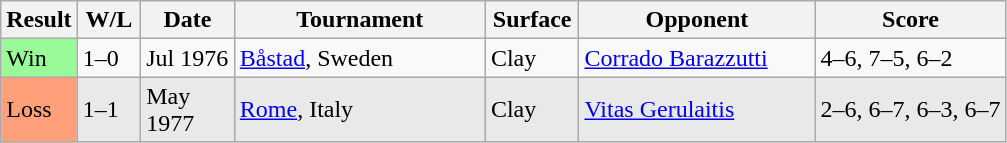<table class="sortable wikitable">
<tr>
<th style="width:40px">Result</th>
<th style="width:35px" class="unsortable">W/L</th>
<th style="width:55px">Date</th>
<th style="width:160px">Tournament</th>
<th style="width:55px">Surface</th>
<th style="width:150px">Opponent</th>
<th style="width:120px" class="unsortable">Score</th>
</tr>
<tr>
<td style="background:#98fb98;">Win</td>
<td>1–0</td>
<td>Jul 1976</td>
<td><a href='#'>Båstad</a>, Sweden</td>
<td>Clay</td>
<td> <a href='#'>Corrado Barazzutti</a></td>
<td>4–6, 7–5, 6–2</td>
</tr>
<tr style="background:#e9e9e9;">
<td style="background:#ffa07a;">Loss</td>
<td>1–1</td>
<td>May 1977</td>
<td><a href='#'>Rome</a>, Italy</td>
<td>Clay</td>
<td> <a href='#'>Vitas Gerulaitis</a></td>
<td>2–6, 6–7, 6–3, 6–7</td>
</tr>
</table>
